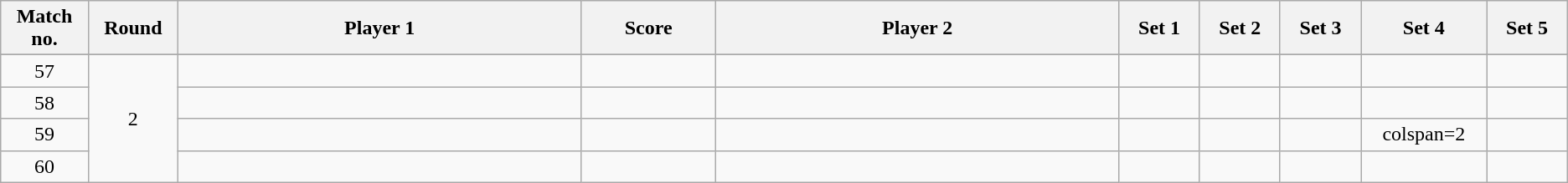<table class="wikitable" style="text-align: center;">
<tr>
<th width="2%">Match no.</th>
<th width="2%">Round</th>
<th width="15%">Player 1</th>
<th width="5%">Score</th>
<th width="15%">Player 2</th>
<th width="3%">Set 1</th>
<th width="3%">Set 2</th>
<th width="3%">Set 3</th>
<th width="3%">Set 4</th>
<th width="3%">Set 5</th>
</tr>
<tr>
</tr>
<tr style=text-align:center;>
<td>57</td>
<td rowspan=4>2</td>
<td></td>
<td></td>
<td></td>
<td></td>
<td></td>
<td></td>
<td></td>
<td></td>
</tr>
<tr style=text-align:center;>
<td>58</td>
<td></td>
<td></td>
<td></td>
<td></td>
<td></td>
<td></td>
<td></td>
<td></td>
</tr>
<tr style=text-align:center;>
<td>59</td>
<td></td>
<td></td>
<td></td>
<td></td>
<td></td>
<td></td>
<td>colspan=2</td>
</tr>
<tr style=text-align:center;>
<td>60</td>
<td></td>
<td></td>
<td></td>
<td></td>
<td></td>
<td></td>
<td></td>
<td></td>
</tr>
</table>
